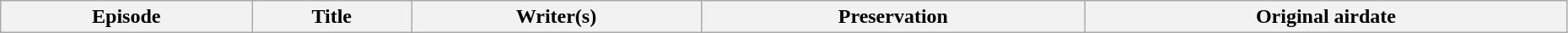<table class="wikitable plainrowheaders" style="width:98%;">
<tr>
<th>Episode</th>
<th>Title</th>
<th>Writer(s)</th>
<th>Preservation</th>
<th>Original airdate<br>

















































</th>
</tr>
</table>
